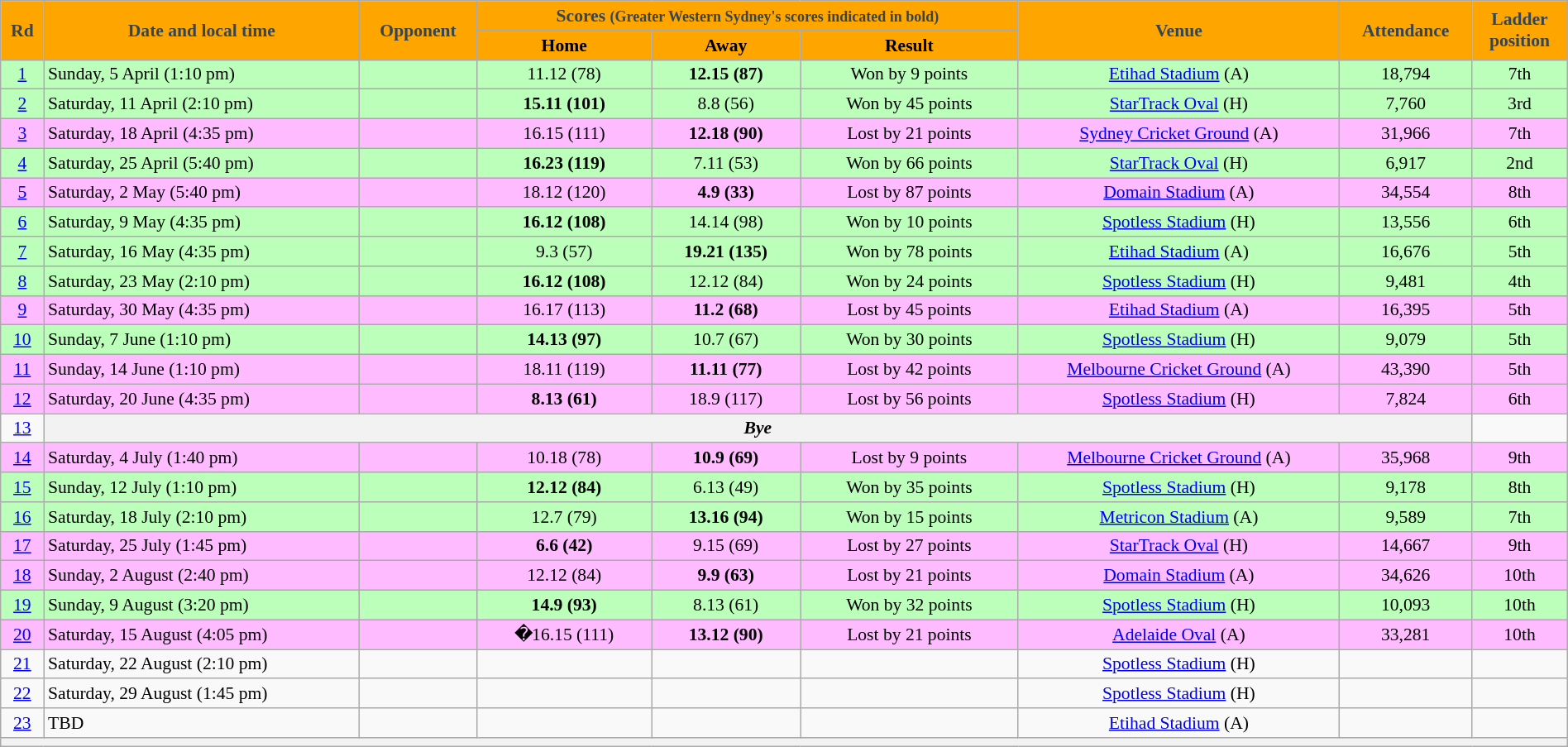<table class="wikitable" style="font-size:90%; text-align:center; width: 100%; margin-left: auto; margin-right: auto;">
<tr style="text-align:center; background:orange; color:#36454F; font-weight:bold">
<td rowspan=2><strong>Rd</strong></td>
<td rowspan=2><strong>Date and local time</strong></td>
<td rowspan=2><strong>Opponent</strong></td>
<td colspan=3><strong>Scores</strong> <small>(Greater Western Sydney's scores indicated in <strong>bold</strong>)</small></td>
<td rowspan=2><strong>Venue</strong></td>
<td rowspan=2><strong>Attendance</strong></td>
<td rowspan=2><strong>Ladder<br>position</strong></td>
</tr>
<tr>
<th style=background:orange; color:#36454F;>Home</th>
<th style=background:orange; color:#36454F;>Away</th>
<th style=background:orange; color:#36454F;>Result</th>
</tr>
<tr bgcolor=#bbffbb>
<td><a href='#'>1</a></td>
<td align=left>Sunday, 5 April (1:10 pm)</td>
<td align=left></td>
<td>11.12 (78)</td>
<td><strong>12.15 (87)</strong></td>
<td>Won by 9 points</td>
<td><a href='#'>Etihad Stadium</a> (A)</td>
<td>18,794</td>
<td>7th</td>
</tr>
<tr bgcolor=#bbffbb>
<td><a href='#'>2</a></td>
<td align=left>Saturday, 11 April (2:10 pm)</td>
<td align=left></td>
<td><strong>15.11 (101)</strong></td>
<td>8.8 (56)</td>
<td>Won by 45 points</td>
<td><a href='#'>StarTrack Oval</a> (H)</td>
<td>7,760</td>
<td>3rd</td>
</tr>
<tr bgcolor=#ffbbff>
<td><a href='#'>3</a></td>
<td align=left>Saturday, 18 April (4:35 pm)</td>
<td align=left></td>
<td>16.15 (111)</td>
<td><strong>12.18 (90)</strong></td>
<td>Lost by 21 points</td>
<td><a href='#'>Sydney Cricket Ground</a> (A)</td>
<td>31,966</td>
<td>7th</td>
</tr>
<tr bgcolor=#bbffbb>
<td><a href='#'>4</a></td>
<td align=left>Saturday, 25 April (5:40 pm)</td>
<td align=left></td>
<td><strong>16.23 (119)</strong></td>
<td>7.11 (53)</td>
<td>Won by 66 points</td>
<td><a href='#'>StarTrack Oval</a> (H)</td>
<td>6,917</td>
<td>2nd</td>
</tr>
<tr bgcolor=#ffbbff>
<td><a href='#'>5</a></td>
<td align=left>Saturday, 2 May (5:40 pm)</td>
<td align=left></td>
<td>18.12 (120)</td>
<td><strong>4.9 (33)</strong></td>
<td>Lost by 87 points</td>
<td><a href='#'>Domain Stadium</a> (A)</td>
<td>34,554</td>
<td>8th</td>
</tr>
<tr bgcolor=#bbffbb>
<td><a href='#'>6</a></td>
<td align=left>Saturday, 9 May (4:35 pm)</td>
<td align=left></td>
<td><strong>16.12 (108)</strong></td>
<td>14.14 (98)</td>
<td>Won by 10 points</td>
<td><a href='#'>Spotless Stadium</a> (H)</td>
<td>13,556</td>
<td>6th</td>
</tr>
<tr bgcolor=#bbffbb>
<td><a href='#'>7</a></td>
<td align=left>Saturday, 16 May (4:35 pm)</td>
<td align=left></td>
<td>9.3 (57)</td>
<td><strong>19.21 (135)</strong></td>
<td>Won by 78 points</td>
<td><a href='#'>Etihad Stadium</a> (A)</td>
<td>16,676</td>
<td>5th</td>
</tr>
<tr bgcolor=#bbffbb>
<td><a href='#'>8</a></td>
<td align=left>Saturday, 23 May (2:10 pm)</td>
<td align=left></td>
<td><strong>16.12 (108)</strong></td>
<td>12.12 (84)</td>
<td>Won by 24 points</td>
<td><a href='#'>Spotless Stadium</a> (H)</td>
<td>9,481</td>
<td>4th</td>
</tr>
<tr bgcolor=#ffbbff>
<td><a href='#'>9</a></td>
<td align=left>Saturday, 30 May (4:35 pm)</td>
<td align=left></td>
<td>16.17 (113)</td>
<td><strong>11.2 (68)</strong></td>
<td>Lost by 45 points</td>
<td><a href='#'>Etihad Stadium</a> (A)</td>
<td>16,395</td>
<td>5th</td>
</tr>
<tr bgcolor=#bbffbb>
<td><a href='#'>10</a></td>
<td align=left>Sunday, 7 June (1:10 pm)</td>
<td align=left></td>
<td><strong>14.13 (97)</strong></td>
<td>10.7 (67)</td>
<td>Won by 30 points</td>
<td><a href='#'>Spotless Stadium</a> (H)</td>
<td>9,079</td>
<td>5th</td>
</tr>
<tr bgcolor=#ffbbff>
<td><a href='#'>11</a></td>
<td align=left>Sunday, 14 June (1:10 pm)</td>
<td align=left></td>
<td>18.11 (119)</td>
<td><strong>11.11 (77)</strong></td>
<td>Lost by 42 points</td>
<td><a href='#'>Melbourne Cricket Ground</a> (A)</td>
<td>43,390</td>
<td>5th</td>
</tr>
<tr bgcolor=#ffbbff>
<td><a href='#'>12</a></td>
<td align=left>Saturday, 20 June (4:35 pm)</td>
<td align=left></td>
<td><strong>8.13 (61)</strong></td>
<td>18.9 (117)</td>
<td>Lost by 56 points</td>
<td><a href='#'>Spotless Stadium</a> (H)</td>
<td>7,824</td>
<td>6th</td>
</tr>
<tr>
<td><a href='#'>13</a></td>
<th colspan=7><span><em>Bye</em></span></th>
<td></td>
</tr>
<tr bgcolor=#ffbbff>
<td><a href='#'>14</a></td>
<td align=left>Saturday, 4 July (1:40 pm)</td>
<td align=left></td>
<td>10.18 (78)</td>
<td><strong>10.9 (69)</strong></td>
<td>Lost by 9 points</td>
<td><a href='#'>Melbourne Cricket Ground</a> (A)</td>
<td>35,968</td>
<td>9th</td>
</tr>
<tr bgcolor=#bbffbb>
<td><a href='#'>15</a></td>
<td align=left>Sunday, 12 July (1:10 pm)</td>
<td align=left></td>
<td><strong>12.12 (84)</strong></td>
<td>6.13 (49)</td>
<td>Won by 35 points</td>
<td><a href='#'>Spotless Stadium</a> (H)</td>
<td>9,178</td>
<td>8th</td>
</tr>
<tr bgcolor=#bbffbb>
<td><a href='#'>16</a></td>
<td align=left>Saturday, 18 July (2:10 pm)</td>
<td align=left></td>
<td>12.7 (79)</td>
<td><strong>13.16 (94)</strong></td>
<td>Won by 15 points</td>
<td><a href='#'>Metricon Stadium</a> (A)</td>
<td>9,589</td>
<td>7th</td>
</tr>
<tr bgcolor=#ffbbff>
<td><a href='#'>17</a></td>
<td align=left>Saturday, 25 July (1:45 pm)</td>
<td align=left></td>
<td><strong>6.6 (42)</strong></td>
<td>9.15 (69)</td>
<td>Lost by 27 points</td>
<td><a href='#'>StarTrack Oval</a> (H)</td>
<td>14,667</td>
<td>9th</td>
</tr>
<tr bgcolor=#ffbbff>
<td><a href='#'>18</a></td>
<td align=left>Sunday, 2 August (2:40 pm)</td>
<td align=left></td>
<td>12.12 (84)</td>
<td><strong>9.9 (63)</strong></td>
<td>Lost by 21 points</td>
<td><a href='#'>Domain Stadium</a> (A)</td>
<td>34,626</td>
<td>10th</td>
</tr>
<tr bgcolor=#bbffbb>
<td><a href='#'>19</a></td>
<td align=left>Sunday, 9 August (3:20 pm)</td>
<td align=left></td>
<td><strong>14.9 (93)</strong></td>
<td>8.13 (61)</td>
<td>Won by 32 points</td>
<td><a href='#'>Spotless Stadium</a> (H)</td>
<td>10,093</td>
<td>10th</td>
</tr>
<tr bgcolor=#ffbbff>
<td><a href='#'>20</a></td>
<td align=left>Saturday, 15 August (4:05 pm)</td>
<td align=left></td>
<td>�16.15 (111)</td>
<td><strong>13.12 (90)</strong></td>
<td>Lost by 21 points</td>
<td><a href='#'>Adelaide Oval</a> (A)</td>
<td>33,281</td>
<td>10th</td>
</tr>
<tr>
<td><a href='#'>21</a></td>
<td align=left>Saturday, 22 August (2:10 pm)</td>
<td align=left></td>
<td></td>
<td></td>
<td></td>
<td><a href='#'>Spotless Stadium</a> (H)</td>
<td></td>
<td></td>
</tr>
<tr>
<td><a href='#'>22</a></td>
<td align=left>Saturday, 29 August (1:45 pm)</td>
<td align=left></td>
<td></td>
<td></td>
<td></td>
<td><a href='#'>Spotless Stadium</a> (H)</td>
<td></td>
<td></td>
</tr>
<tr>
<td><a href='#'>23</a></td>
<td align=left>TBD</td>
<td align=left></td>
<td></td>
<td></td>
<td></td>
<td><a href='#'>Etihad Stadium</a> (A)</td>
<td></td>
<td></td>
</tr>
<tr>
<th colspan=9></th>
</tr>
</table>
